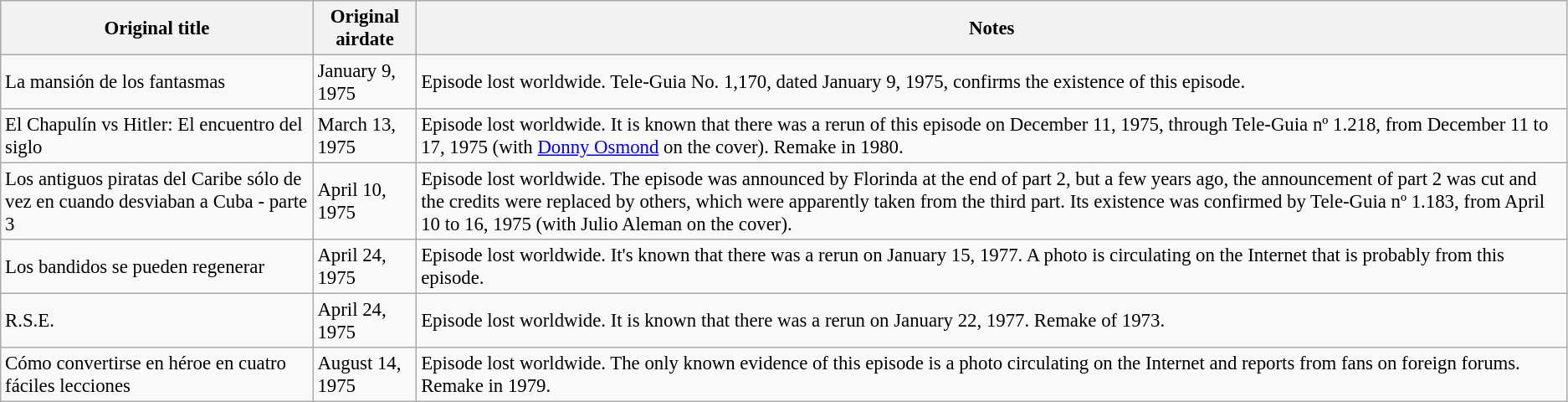<table class="wikitable" style="font-size: 95%;">
<tr>
<th>Original title</th>
<th>Original airdate</th>
<th>Notes</th>
</tr>
<tr>
<td>La mansión de los fantasmas</td>
<td>January 9, 1975</td>
<td>Episode lost worldwide. Tele-Guia No. 1,170, dated January 9, 1975, confirms the existence of this episode.</td>
</tr>
<tr>
<td>El Chapulín vs Hitler: El encuentro del siglo</td>
<td>March 13, 1975</td>
<td>Episode lost worldwide. It is known that there was a rerun of this episode on December 11, 1975, through Tele-Guia nº 1.218, from December 11 to 17, 1975 (with <a href='#'>Donny Osmond</a> on the cover). Remake in 1980.</td>
</tr>
<tr>
<td>Los antiguos piratas del Caribe sólo de vez en cuando desviaban a Cuba - parte 3</td>
<td>April 10, 1975</td>
<td>Episode lost worldwide. The episode was announced by Florinda at the end of part 2, but a few years ago, the announcement of part 2 was cut and the credits were replaced by others, which were apparently taken from the third part. Its existence was confirmed by Tele-Guia nº 1.183, from April 10 to 16, 1975 (with Julio Aleman on the cover).</td>
</tr>
<tr>
<td>Los bandidos se pueden regenerar</td>
<td>April 24, 1975</td>
<td>Episode lost worldwide. It's known that there was a rerun on January 15, 1977. A photo is circulating on the Internet that is probably from this episode.</td>
</tr>
<tr>
<td>R.S.E.</td>
<td>April 24, 1975</td>
<td>Episode lost worldwide. It is known that there was a rerun on January 22, 1977. Remake of 1973.</td>
</tr>
<tr>
<td>Cómo convertirse en héroe en cuatro fáciles lecciones</td>
<td>August 14, 1975</td>
<td>Episode lost worldwide. The only known evidence of this episode is a photo circulating on the Internet and reports from fans on foreign forums. Remake in 1979.</td>
</tr>
</table>
